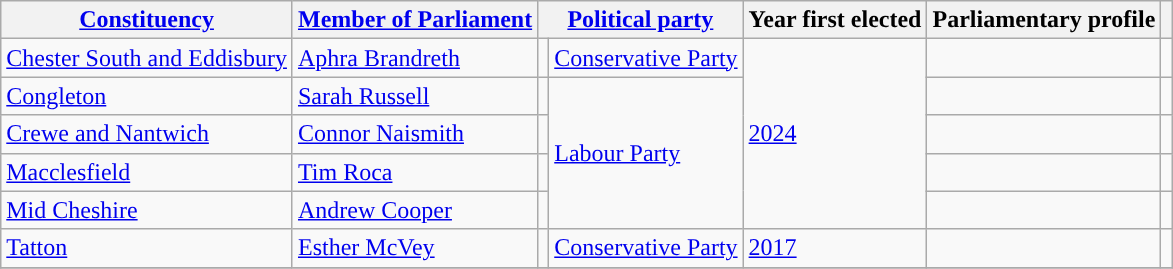<table class="wikitable sortable">
<tr>
<th><a href='#'>Constituency</a></th>
<th><a href='#'>Member of Parliament</a></th>
<th colspan="2" style="vertical-align:top;"><a href='#'>Political party</a></th>
<th>Year first elected</th>
<th>Parliamentary profile</th>
<th></th>
</tr>
<tr>
<td><a href='#'>Chester South and Eddisbury</a></td>
<td><a href='#'>Aphra Brandreth</a></td>
<td style="color:inherit;background:"></td>
<td><a href='#'> Conservative Party</a></td>
<td rowspan=5><a href='#'>2024</a></td>
<td></td>
<td></td>
</tr>
<tr>
<td><a href='#'>Congleton</a></td>
<td><a href='#'>Sarah Russell</a></td>
<td style="color:inherit;background:"></td>
<td rowspan=4><a href='#'>Labour Party</a></td>
<td></td>
<td></td>
</tr>
<tr>
<td><a href='#'>Crewe and Nantwich</a></td>
<td><a href='#'>Connor Naismith</a></td>
<td style="color:inherit;background:"></td>
<td></td>
<td></td>
</tr>
<tr>
<td><a href='#'>Macclesfield</a></td>
<td><a href='#'>Tim Roca</a></td>
<td style="color:inherit;background:"></td>
<td></td>
<td></td>
</tr>
<tr>
<td><a href='#'>Mid Cheshire</a></td>
<td><a href='#'>Andrew Cooper</a></td>
<td style="color:inherit;background:"></td>
<td></td>
<td></td>
</tr>
<tr>
<td><a href='#'>Tatton</a></td>
<td><a href='#'>Esther McVey</a></td>
<td style="color:inherit;background:"></td>
<td><a href='#'> Conservative Party</a></td>
<td><a href='#'>2017</a></td>
<td></td>
<td></td>
</tr>
<tr>
</tr>
</table>
